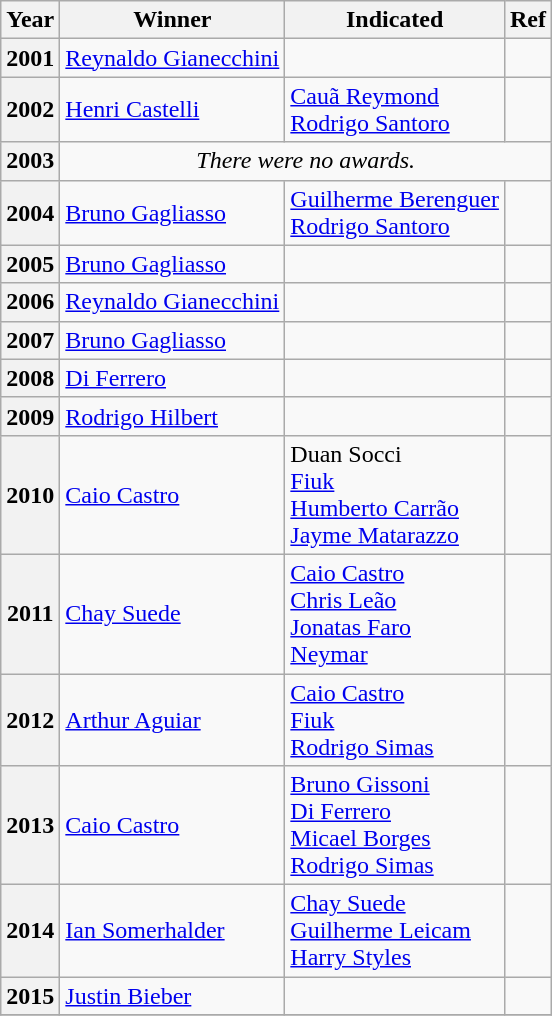<table class="wikitable">
<tr>
<th>Year</th>
<th>Winner</th>
<th>Indicated</th>
<th>Ref</th>
</tr>
<tr>
<th>2001</th>
<td><a href='#'>Reynaldo Gianecchini</a></td>
<td></td>
<td></td>
</tr>
<tr>
<th>2002</th>
<td><a href='#'>Henri Castelli</a></td>
<td><a href='#'>Cauã Reymond</a><br><a href='#'>Rodrigo Santoro</a></td>
<td></td>
</tr>
<tr>
<th>2003</th>
<td colspan=4 style="text-align:center;"><em>There were no awards.</em></td>
</tr>
<tr>
<th>2004</th>
<td><a href='#'>Bruno Gagliasso</a></td>
<td><a href='#'>Guilherme Berenguer</a><br><a href='#'>Rodrigo Santoro</a></td>
<td></td>
</tr>
<tr>
<th>2005</th>
<td><a href='#'>Bruno Gagliasso</a></td>
<td></td>
<td></td>
</tr>
<tr>
<th>2006</th>
<td><a href='#'>Reynaldo Gianecchini</a></td>
<td></td>
<td></td>
</tr>
<tr>
<th>2007</th>
<td><a href='#'>Bruno Gagliasso</a></td>
<td></td>
<td></td>
</tr>
<tr>
<th>2008</th>
<td><a href='#'>Di Ferrero</a></td>
<td></td>
<td></td>
</tr>
<tr>
<th>2009</th>
<td><a href='#'>Rodrigo Hilbert</a></td>
<td></td>
<td></td>
</tr>
<tr>
<th>2010</th>
<td><a href='#'>Caio Castro</a></td>
<td>Duan Socci<br><a href='#'>Fiuk</a><br><a href='#'>Humberto Carrão</a><br><a href='#'>Jayme Matarazzo</a></td>
<td></td>
</tr>
<tr>
<th>2011</th>
<td><a href='#'>Chay Suede</a></td>
<td><a href='#'>Caio Castro</a><br><a href='#'>Chris Leão</a><br><a href='#'>Jonatas Faro</a><br><a href='#'>Neymar</a></td>
<td></td>
</tr>
<tr>
<th>2012</th>
<td><a href='#'>Arthur Aguiar</a></td>
<td><a href='#'>Caio Castro</a><br><a href='#'>Fiuk</a><br><a href='#'>Rodrigo Simas</a></td>
<td></td>
</tr>
<tr>
<th>2013</th>
<td><a href='#'>Caio Castro</a></td>
<td><a href='#'>Bruno Gissoni</a><br><a href='#'>Di Ferrero</a><br><a href='#'>Micael Borges</a><br><a href='#'>Rodrigo Simas</a></td>
<td></td>
</tr>
<tr>
<th>2014</th>
<td><a href='#'>Ian Somerhalder</a></td>
<td><a href='#'>Chay Suede</a><br><a href='#'>Guilherme Leicam</a><br><a href='#'>Harry Styles</a></td>
<td></td>
</tr>
<tr>
<th>2015</th>
<td><a href='#'>Justin Bieber</a></td>
<td></td>
<td></td>
</tr>
<tr>
</tr>
</table>
